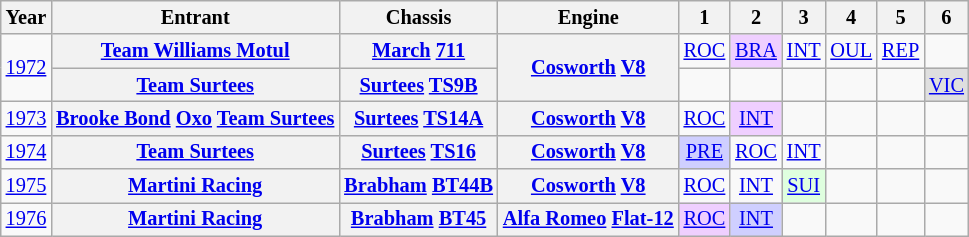<table class="wikitable" style="text-align:center; font-size:85%">
<tr>
<th>Year</th>
<th>Entrant</th>
<th>Chassis</th>
<th>Engine</th>
<th>1</th>
<th>2</th>
<th>3</th>
<th>4</th>
<th>5</th>
<th>6</th>
</tr>
<tr>
<td rowspan=2><a href='#'>1972</a></td>
<th><a href='#'>Team Williams Motul</a></th>
<th><a href='#'>March</a> <a href='#'>711</a></th>
<th rowspan=2><a href='#'>Cosworth</a> <a href='#'>V8</a></th>
<td><a href='#'>ROC</a></td>
<td style="background:#EFCFFF;"><a href='#'>BRA</a><br></td>
<td><a href='#'>INT</a></td>
<td><a href='#'>OUL</a></td>
<td><a href='#'>REP</a></td>
<td></td>
</tr>
<tr>
<th><a href='#'>Team Surtees</a></th>
<th><a href='#'>Surtees</a> <a href='#'>TS9B</a></th>
<td></td>
<td></td>
<td></td>
<td></td>
<td></td>
<td style="background:#DFDFDF;"><a href='#'>VIC</a><br></td>
</tr>
<tr>
<td><a href='#'>1973</a></td>
<th><a href='#'>Brooke Bond</a> <a href='#'>Oxo</a> <a href='#'>Team Surtees</a></th>
<th><a href='#'>Surtees</a> <a href='#'>TS14A</a></th>
<th><a href='#'>Cosworth</a> <a href='#'>V8</a></th>
<td><a href='#'>ROC</a></td>
<td style="background:#EFCFFF;"><a href='#'>INT</a><br></td>
<td></td>
<td></td>
<td></td>
<td></td>
</tr>
<tr>
<td><a href='#'>1974</a></td>
<th><a href='#'>Team Surtees</a></th>
<th><a href='#'>Surtees</a> <a href='#'>TS16</a></th>
<th><a href='#'>Cosworth</a> <a href='#'>V8</a></th>
<td style="background:#CFCFFF;"><a href='#'>PRE</a><br></td>
<td><a href='#'>ROC</a></td>
<td><a href='#'>INT</a></td>
<td></td>
<td></td>
<td></td>
</tr>
<tr>
<td><a href='#'>1975</a></td>
<th><a href='#'>Martini Racing</a></th>
<th><a href='#'>Brabham</a> <a href='#'>BT44B</a></th>
<th><a href='#'>Cosworth</a> <a href='#'>V8</a></th>
<td><a href='#'>ROC</a></td>
<td><a href='#'>INT</a></td>
<td style="background:#DFFFDF;"><a href='#'>SUI</a><br></td>
<td></td>
<td></td>
<td></td>
</tr>
<tr>
<td><a href='#'>1976</a></td>
<th><a href='#'>Martini Racing</a></th>
<th><a href='#'>Brabham</a> <a href='#'>BT45</a></th>
<th><a href='#'>Alfa Romeo</a> <a href='#'>Flat-12</a></th>
<td style="background:#EFCFFF;"><a href='#'>ROC</a><br></td>
<td style="background:#CFCFFF;"><a href='#'>INT</a><br></td>
<td></td>
<td></td>
<td></td>
<td></td>
</tr>
</table>
